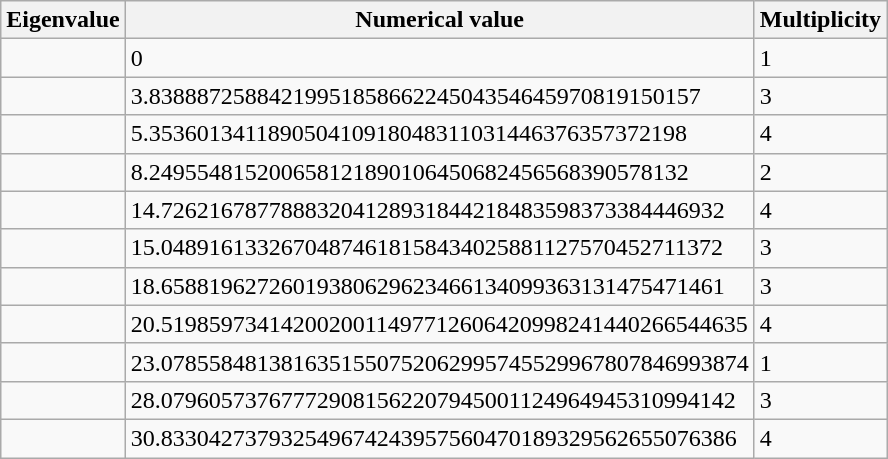<table class="wikitable">
<tr>
<th>Eigenvalue</th>
<th>Numerical value</th>
<th>Multiplicity</th>
</tr>
<tr>
<td></td>
<td>0</td>
<td>1</td>
</tr>
<tr>
<td></td>
<td>3.8388872588421995185866224504354645970819150157</td>
<td>3</td>
</tr>
<tr>
<td></td>
<td>5.353601341189050410918048311031446376357372198</td>
<td>4</td>
</tr>
<tr>
<td></td>
<td>8.249554815200658121890106450682456568390578132</td>
<td>2</td>
</tr>
<tr>
<td></td>
<td>14.72621678778883204128931844218483598373384446932</td>
<td>4</td>
</tr>
<tr>
<td></td>
<td>15.04891613326704874618158434025881127570452711372</td>
<td>3</td>
</tr>
<tr>
<td></td>
<td>18.65881962726019380629623466134099363131475471461</td>
<td>3</td>
</tr>
<tr>
<td></td>
<td>20.5198597341420020011497712606420998241440266544635</td>
<td>4</td>
</tr>
<tr>
<td></td>
<td>23.0785584813816351550752062995745529967807846993874</td>
<td>1</td>
</tr>
<tr>
<td></td>
<td>28.079605737677729081562207945001124964945310994142</td>
<td>3</td>
</tr>
<tr>
<td></td>
<td>30.833042737932549674243957560470189329562655076386</td>
<td>4</td>
</tr>
</table>
